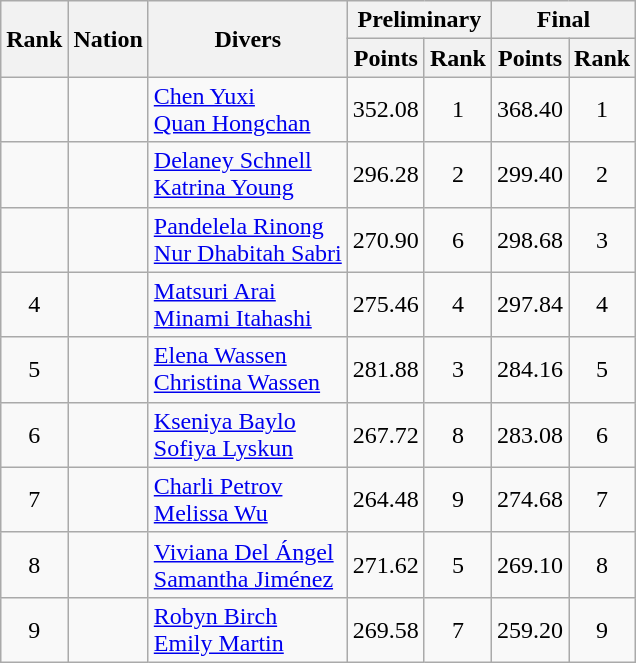<table class="wikitable sortable" style="text-align:center">
<tr>
<th rowspan=2>Rank</th>
<th rowspan=2>Nation</th>
<th rowspan=2>Divers</th>
<th colspan=2>Preliminary</th>
<th colspan=2>Final</th>
</tr>
<tr>
<th>Points</th>
<th>Rank</th>
<th>Points</th>
<th>Rank</th>
</tr>
<tr>
<td></td>
<td align=left></td>
<td align=left><a href='#'>Chen Yuxi</a><br><a href='#'>Quan Hongchan</a></td>
<td>352.08</td>
<td>1</td>
<td>368.40</td>
<td>1</td>
</tr>
<tr>
<td></td>
<td align=left></td>
<td align=left><a href='#'>Delaney Schnell</a><br><a href='#'>Katrina Young</a></td>
<td>296.28</td>
<td>2</td>
<td>299.40</td>
<td>2</td>
</tr>
<tr>
<td></td>
<td align=left></td>
<td align=left><a href='#'>Pandelela Rinong</a><br><a href='#'>Nur Dhabitah Sabri</a></td>
<td>270.90</td>
<td>6</td>
<td>298.68</td>
<td>3</td>
</tr>
<tr>
<td>4</td>
<td align=left></td>
<td align=left><a href='#'>Matsuri Arai</a><br><a href='#'>Minami Itahashi</a></td>
<td>275.46</td>
<td>4</td>
<td>297.84</td>
<td>4</td>
</tr>
<tr>
<td>5</td>
<td align=left></td>
<td align=left><a href='#'>Elena Wassen</a><br><a href='#'>Christina Wassen</a></td>
<td>281.88</td>
<td>3</td>
<td>284.16</td>
<td>5</td>
</tr>
<tr>
<td>6</td>
<td align=left></td>
<td align=left><a href='#'>Kseniya Baylo</a><br><a href='#'>Sofiya Lyskun</a></td>
<td>267.72</td>
<td>8</td>
<td>283.08</td>
<td>6</td>
</tr>
<tr>
<td>7</td>
<td align=left></td>
<td align=left><a href='#'>Charli Petrov</a><br><a href='#'>Melissa Wu</a></td>
<td>264.48</td>
<td>9</td>
<td>274.68</td>
<td>7</td>
</tr>
<tr>
<td>8</td>
<td align=left></td>
<td align=left><a href='#'>Viviana Del Ángel</a><br><a href='#'>Samantha Jiménez</a></td>
<td>271.62</td>
<td>5</td>
<td>269.10</td>
<td>8</td>
</tr>
<tr>
<td>9</td>
<td align=left></td>
<td align=left><a href='#'>Robyn Birch</a><br><a href='#'>Emily Martin</a></td>
<td>269.58</td>
<td>7</td>
<td>259.20</td>
<td>9</td>
</tr>
</table>
